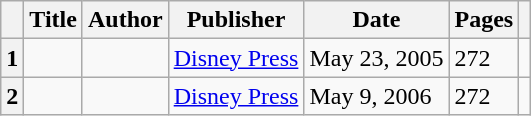<table class="wikitable sortable plainrowheaders">
<tr>
<th scope="col"></th>
<th scope="col">Title</th>
<th scope="col">Author</th>
<th scope="col">Publisher</th>
<th scope="col">Date</th>
<th scope="col">Pages</th>
<th scope="col"></th>
</tr>
<tr>
<th scope="row">1</th>
<td><em></em></td>
<td></td>
<td><a href='#'>Disney Press</a></td>
<td>May 23, 2005</td>
<td>272</td>
<td></td>
</tr>
<tr>
<th scope="row">2</th>
<td><em></em></td>
<td></td>
<td><a href='#'>Disney Press</a></td>
<td>May 9, 2006</td>
<td>272</td>
<td></td>
</tr>
</table>
